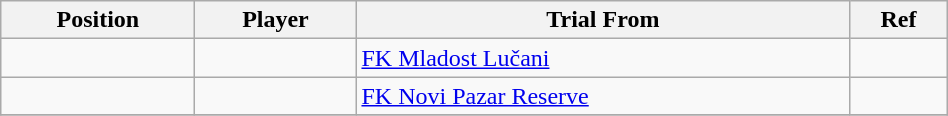<table class="wikitable sortable" style="width:50%; text-align:center; font-size:100%; text-align:left;">
<tr>
<th><strong>Position</strong></th>
<th><strong>Player</strong></th>
<th><strong>Trial From</strong></th>
<th><strong>Ref</strong></th>
</tr>
<tr>
<td></td>
<td></td>
<td> <a href='#'>FK Mladost Lučani</a></td>
<td></td>
</tr>
<tr>
<td></td>
<td></td>
<td> <a href='#'>FK Novi Pazar Reserve</a></td>
<td></td>
</tr>
<tr>
</tr>
</table>
